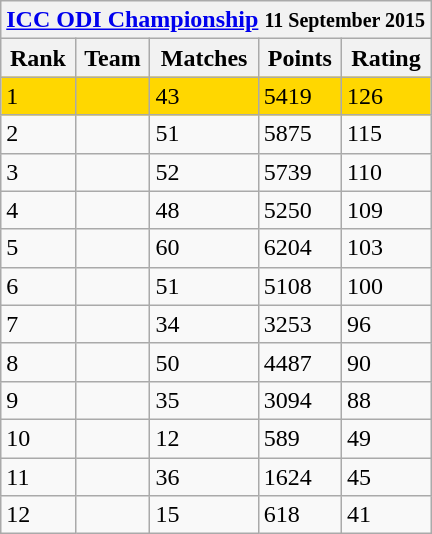<table class="wikitable" style="white-space:nowrap">
<tr>
<th colspan="5"><a href='#'>ICC ODI Championship</a> <small>11 September 2015</small></th>
</tr>
<tr>
<th>Rank</th>
<th>Team</th>
<th>Matches</th>
<th>Points</th>
<th>Rating</th>
</tr>
<tr style="background:gold">
<td>1</td>
<td></td>
<td>43</td>
<td>5419</td>
<td>126</td>
</tr>
<tr>
<td>2</td>
<td></td>
<td>51</td>
<td>5875</td>
<td>115</td>
</tr>
<tr>
<td>3</td>
<td></td>
<td>52</td>
<td>5739</td>
<td>110</td>
</tr>
<tr>
<td>4</td>
<td></td>
<td>48</td>
<td>5250</td>
<td>109</td>
</tr>
<tr>
<td>5</td>
<td></td>
<td>60</td>
<td>6204</td>
<td>103</td>
</tr>
<tr>
<td>6</td>
<td></td>
<td>51</td>
<td>5108</td>
<td>100</td>
</tr>
<tr>
<td>7</td>
<td></td>
<td>34</td>
<td>3253</td>
<td>96</td>
</tr>
<tr>
<td>8</td>
<td></td>
<td>50</td>
<td>4487</td>
<td>90</td>
</tr>
<tr>
<td>9</td>
<td></td>
<td>35</td>
<td>3094</td>
<td>88</td>
</tr>
<tr>
<td>10</td>
<td></td>
<td>12</td>
<td>589</td>
<td>49</td>
</tr>
<tr>
<td>11</td>
<td></td>
<td>36</td>
<td>1624</td>
<td>45</td>
</tr>
<tr>
<td>12</td>
<td></td>
<td>15</td>
<td>618</td>
<td>41</td>
</tr>
</table>
